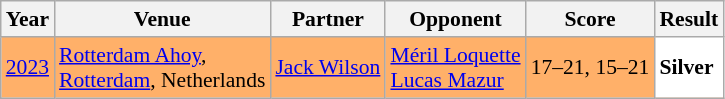<table class="sortable wikitable" style="font-size: 90%;">
<tr>
<th>Year</th>
<th>Venue</th>
<th>Partner</th>
<th>Opponent</th>
<th>Score</th>
<th>Result</th>
</tr>
<tr style="background:#FFB069">
<td align="center"><a href='#'>2023</a></td>
<td align="left"><a href='#'>Rotterdam Ahoy</a>,<br><a href='#'>Rotterdam</a>, Netherlands</td>
<td align="left"> <a href='#'>Jack Wilson</a></td>
<td align="left"> <a href='#'>Méril Loquette</a><br> <a href='#'>Lucas Mazur</a></td>
<td align="left">17–21, 15–21</td>
<td style="text-align:left; background:white"> <strong>Silver</strong></td>
</tr>
</table>
